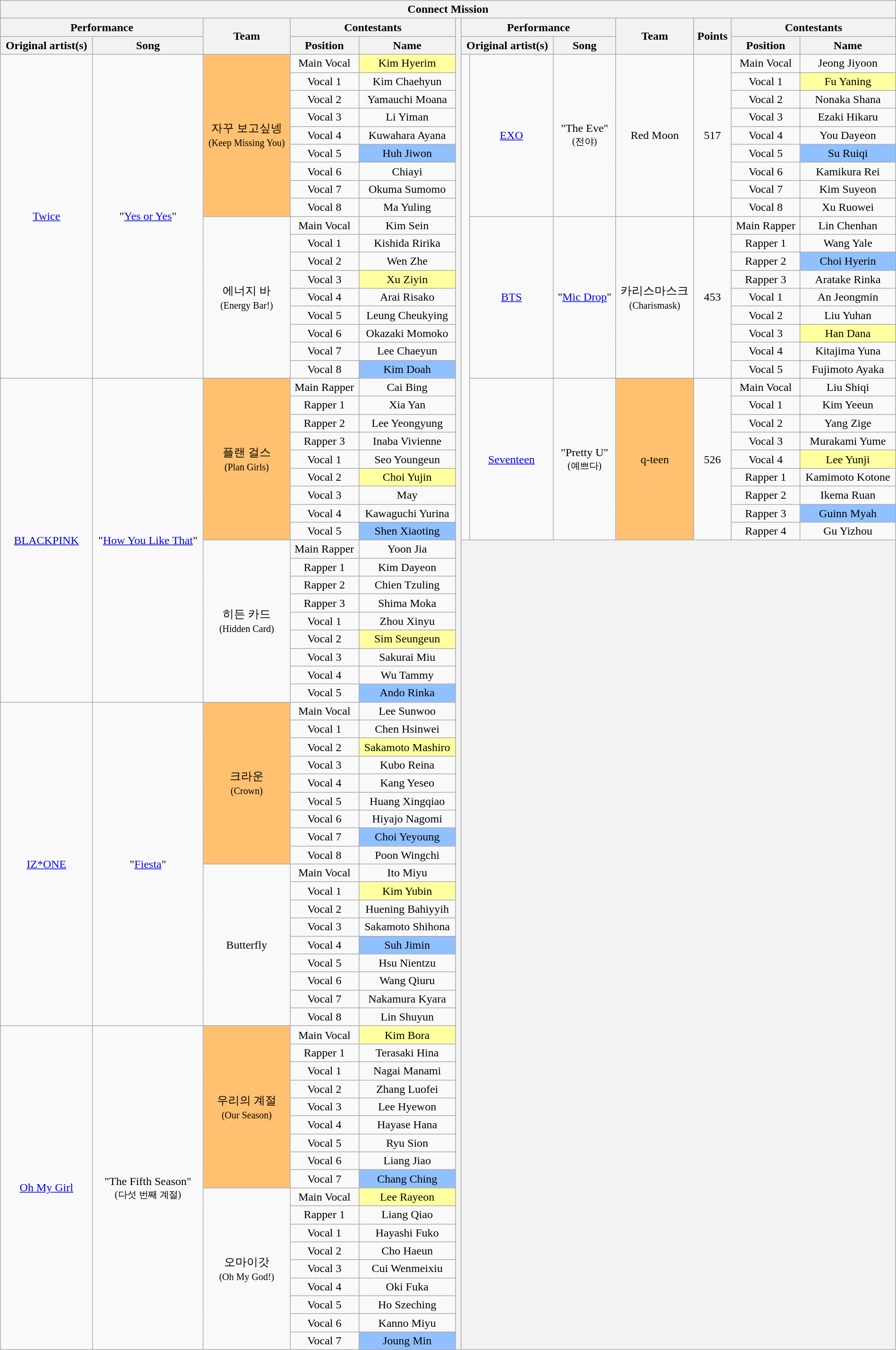<table class="wikitable collapsible" style="width:100%; text-align:center">
<tr>
<th colspan="13">Connect Mission</th>
</tr>
<tr>
<th colspan="2">Performance</th>
<th rowspan="2">Team</th>
<th colspan="2">Contestants</th>
<th rowspan="74"></th>
<th colspan="3">Performance</th>
<th rowspan="2">Team</th>
<th rowspan="2">Points</th>
<th colspan="2">Contestants</th>
</tr>
<tr>
<th>Original artist(s)</th>
<th>Song</th>
<th>Position</th>
<th>Name</th>
<th colspan="2">Original artist(s)</th>
<th>Song</th>
<th>Position</th>
<th>Name</th>
</tr>
<tr>
<td rowspan="18"><a href='#'>Twice</a></td>
<td rowspan="18">"<a href='#'>Yes or Yes</a>"</td>
<td rowspan="9" style="background:#FFC06F;">자꾸 보고싶넹<br><small>(Keep Missing You)</small></td>
<td>Main Vocal</td>
<td style="background:#FFFF9F;">Kim Hyerim</td>
<td rowspan="27"></td>
<td rowspan="9"><a href='#'>EXO</a></td>
<td rowspan="9">"The Eve"<br><small>(전야)</small></td>
<td rowspan="9">Red Moon</td>
<td rowspan="9">517</td>
<td>Main Vocal</td>
<td>Jeong Jiyoon</td>
</tr>
<tr>
<td>Vocal 1</td>
<td>Kim Chaehyun</td>
<td>Vocal 1</td>
<td style="background:#FFFF9F;">Fu Yaning</td>
</tr>
<tr>
<td>Vocal 2</td>
<td>Yamauchi Moana</td>
<td>Vocal 2</td>
<td>Nonaka Shana</td>
</tr>
<tr>
<td>Vocal 3</td>
<td>Li Yiman</td>
<td>Vocal 3</td>
<td>Ezaki Hikaru</td>
</tr>
<tr>
<td>Vocal 4</td>
<td>Kuwahara Ayana</td>
<td>Vocal 4</td>
<td>You Dayeon</td>
</tr>
<tr>
<td>Vocal 5</td>
<td style="background:#90C0FF;">Huh Jiwon</td>
<td>Vocal 5</td>
<td style="background:#90C0FF;">Su Ruiqi</td>
</tr>
<tr>
<td>Vocal 6</td>
<td>Chiayi</td>
<td>Vocal 6</td>
<td>Kamikura Rei</td>
</tr>
<tr>
<td>Vocal 7</td>
<td>Okuma Sumomo</td>
<td>Vocal 7</td>
<td>Kim Suyeon</td>
</tr>
<tr>
<td>Vocal 8</td>
<td>Ma Yuling</td>
<td>Vocal 8</td>
<td>Xu Ruowei</td>
</tr>
<tr>
<td rowspan="9">에너지 바<br><small>(Energy Bar!)</small></td>
<td>Main Vocal</td>
<td>Kim Sein</td>
<td rowspan="9"><a href='#'>BTS</a></td>
<td rowspan="9">"<a href='#'>Mic Drop</a>"</td>
<td rowspan="9">카리스마스크<br><small>(Charismask)</small></td>
<td rowspan="9">453</td>
<td>Main Rapper</td>
<td>Lin Chenhan</td>
</tr>
<tr>
<td>Vocal 1</td>
<td>Kishida Ririka</td>
<td>Rapper 1</td>
<td>Wang Yale</td>
</tr>
<tr>
<td>Vocal 2</td>
<td>Wen Zhe</td>
<td>Rapper 2</td>
<td style="background:#90C0FF;">Choi Hyerin</td>
</tr>
<tr>
<td>Vocal 3</td>
<td style="background:#FFFF9F;">Xu Ziyin</td>
<td>Rapper 3</td>
<td>Aratake Rinka</td>
</tr>
<tr>
<td>Vocal 4</td>
<td>Arai Risako</td>
<td>Vocal 1</td>
<td>An Jeongmin</td>
</tr>
<tr>
<td>Vocal 5</td>
<td>Leung Cheukying</td>
<td>Vocal 2</td>
<td>Liu Yuhan</td>
</tr>
<tr>
<td>Vocal 6</td>
<td>Okazaki Momoko</td>
<td>Vocal 3</td>
<td style="background:#FFFF9F;">Han Dana</td>
</tr>
<tr>
<td>Vocal 7</td>
<td>Lee Chaeyun</td>
<td>Vocal 4</td>
<td>Kitajima Yuna</td>
</tr>
<tr>
<td>Vocal 8</td>
<td style="background:#90C0FF;">Kim Doah</td>
<td>Vocal 5</td>
<td>Fujimoto Ayaka</td>
</tr>
<tr>
<td rowspan="18"><a href='#'>BLACKPINK</a></td>
<td rowspan="18">"<a href='#'>How You Like That</a>"</td>
<td rowspan="9" style="background:#FFC06F;">플랜 걸스<br><small>(Plan Girls)</small></td>
<td>Main Rapper</td>
<td>Cai Bing</td>
<td rowspan="9"><a href='#'>Seventeen</a></td>
<td rowspan="9">"Pretty U"<br><small>(예쁘다)</small></td>
<td rowspan="9" style="background:#FFC06F;">q-teen</td>
<td rowspan="9">526</td>
<td>Main Vocal</td>
<td>Liu Shiqi</td>
</tr>
<tr>
<td>Rapper 1</td>
<td>Xia Yan</td>
<td>Vocal 1</td>
<td>Kim Yeeun</td>
</tr>
<tr>
<td>Rapper 2</td>
<td>Lee Yeongyung</td>
<td>Vocal 2</td>
<td>Yang Zige</td>
</tr>
<tr>
<td>Rapper 3</td>
<td>Inaba Vivienne</td>
<td>Vocal 3</td>
<td>Murakami Yume</td>
</tr>
<tr>
<td>Vocal 1</td>
<td>Seo Youngeun</td>
<td>Vocal 4</td>
<td style="background:#FFFF9F;">Lee Yunji</td>
</tr>
<tr>
<td>Vocal 2</td>
<td style="background:#FFFF9F;">Choi Yujin</td>
<td>Rapper 1</td>
<td>Kamimoto Kotone</td>
</tr>
<tr>
<td>Vocal 3</td>
<td>May</td>
<td>Rapper 2</td>
<td>Ikema Ruan</td>
</tr>
<tr>
<td>Vocal 4</td>
<td>Kawaguchi Yurina</td>
<td>Rapper 3</td>
<td style="background:#90C0FF;">Guinn Myah</td>
</tr>
<tr>
<td>Vocal 5</td>
<td style="background:#90C0FF;">Shen Xiaoting</td>
<td>Rapper 4</td>
<td>Gu Yizhou</td>
</tr>
<tr>
<td rowspan="9">히든 카드<br><small>(Hidden Card)</small></td>
<td>Main Rapper</td>
<td>Yoon Jia</td>
<th colspan="7" rowspan="45"></th>
</tr>
<tr>
<td>Rapper 1</td>
<td>Kim Dayeon</td>
</tr>
<tr>
<td>Rapper 2</td>
<td>Chien Tzuling</td>
</tr>
<tr>
<td>Rapper 3</td>
<td>Shima Moka</td>
</tr>
<tr>
<td>Vocal 1</td>
<td>Zhou Xinyu</td>
</tr>
<tr>
<td>Vocal 2</td>
<td style="background:#FFFF9F;">Sim Seungeun</td>
</tr>
<tr>
<td>Vocal 3</td>
<td>Sakurai Miu</td>
</tr>
<tr>
<td>Vocal 4</td>
<td>Wu Tammy</td>
</tr>
<tr>
<td>Vocal 5</td>
<td style="background:#90C0FF;">Ando Rinka</td>
</tr>
<tr>
<td rowspan="18"><a href='#'>IZ*ONE</a></td>
<td rowspan="18">"<a href='#'>Fiesta</a>"</td>
<td rowspan="9" style="background:#FFC06F;">크라운<br><small>(Crown)</small></td>
<td>Main Vocal</td>
<td>Lee Sunwoo</td>
</tr>
<tr>
<td>Vocal 1</td>
<td>Chen Hsinwei</td>
</tr>
<tr>
<td>Vocal 2</td>
<td style="background:#FFFF9F;">Sakamoto Mashiro</td>
</tr>
<tr>
<td>Vocal 3</td>
<td>Kubo Reina</td>
</tr>
<tr>
<td>Vocal 4</td>
<td>Kang Yeseo</td>
</tr>
<tr>
<td>Vocal 5</td>
<td>Huang Xingqiao</td>
</tr>
<tr>
<td>Vocal 6</td>
<td>Hiyajo Nagomi</td>
</tr>
<tr>
<td>Vocal 7</td>
<td style="background:#90C0FF;">Choi Yeyoung</td>
</tr>
<tr>
<td>Vocal 8</td>
<td>Poon Wingchi</td>
</tr>
<tr>
<td rowspan="9">Butterfly</td>
<td>Main Vocal</td>
<td>Ito Miyu</td>
</tr>
<tr>
<td>Vocal 1</td>
<td style="background:#FFFF9F;">Kim Yubin</td>
</tr>
<tr>
<td>Vocal 2</td>
<td>Huening Bahiyyih</td>
</tr>
<tr>
<td>Vocal 3</td>
<td>Sakamoto Shihona</td>
</tr>
<tr>
<td>Vocal 4</td>
<td style="background:#90C0FF;">Suh Jimin</td>
</tr>
<tr>
<td>Vocal 5</td>
<td>Hsu Nientzu</td>
</tr>
<tr>
<td>Vocal 6</td>
<td>Wang Qiuru</td>
</tr>
<tr>
<td>Vocal 7</td>
<td>Nakamura Kyara</td>
</tr>
<tr>
<td>Vocal 8</td>
<td>Lin Shuyun</td>
</tr>
<tr>
<td rowspan="18"><a href='#'>Oh My Girl</a></td>
<td rowspan="18">"The Fifth Season"<br><small>(다섯 번째 계절)</small></td>
<td rowspan="9" style="background:#FFC06F;">우리의 계절<br><small>(Our Season)</small></td>
<td>Main Vocal</td>
<td style="background:#FFFF9F;">Kim Bora</td>
</tr>
<tr>
<td>Rapper 1</td>
<td>Terasaki Hina</td>
</tr>
<tr>
<td>Vocal 1</td>
<td>Nagai Manami</td>
</tr>
<tr>
<td>Vocal 2</td>
<td>Zhang Luofei</td>
</tr>
<tr>
<td>Vocal 3</td>
<td>Lee Hyewon</td>
</tr>
<tr>
<td>Vocal 4</td>
<td>Hayase Hana</td>
</tr>
<tr>
<td>Vocal 5</td>
<td>Ryu Sion</td>
</tr>
<tr>
<td>Vocal 6</td>
<td>Liang Jiao</td>
</tr>
<tr>
<td>Vocal 7</td>
<td style="background:#90C0FF;">Chang Ching</td>
</tr>
<tr>
<td rowspan="9">오마이갓<br><small>(Oh My God!)</small></td>
<td>Main Vocal</td>
<td style="background:#FFFF9F;">Lee Rayeon</td>
</tr>
<tr>
<td>Rapper 1</td>
<td>Liang Qiao</td>
</tr>
<tr>
<td>Vocal 1</td>
<td>Hayashi Fuko</td>
</tr>
<tr>
<td>Vocal 2</td>
<td>Cho Haeun</td>
</tr>
<tr>
<td>Vocal 3</td>
<td>Cui Wenmeixiu</td>
</tr>
<tr>
<td>Vocal 4</td>
<td>Oki Fuka</td>
</tr>
<tr>
<td>Vocal 5</td>
<td>Ho Szeching</td>
</tr>
<tr>
<td>Vocal 6</td>
<td>Kanno Miyu</td>
</tr>
<tr>
<td>Vocal 7</td>
<td style="background:#90C0FF;">Joung Min</td>
</tr>
</table>
